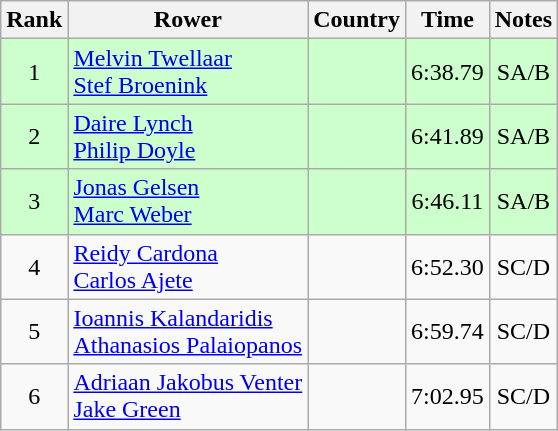<table class="wikitable" style="text-align:center">
<tr>
<th>Rank</th>
<th>Rower</th>
<th>Country</th>
<th>Time</th>
<th>Notes</th>
</tr>
<tr bgcolor=ccffcc>
<td>1</td>
<td align="left"><a href='#'>Melvin Twellaar</a><br><a href='#'>Stef Broenink</a></td>
<td align="left"></td>
<td>6:38.79</td>
<td>SA/B</td>
</tr>
<tr bgcolor=ccffcc>
<td>2</td>
<td align="left"><a href='#'>Daire Lynch</a><br><a href='#'>Philip Doyle</a></td>
<td align="left"></td>
<td>6:41.89</td>
<td>SA/B</td>
</tr>
<tr bgcolor=ccffcc>
<td>3</td>
<td align="left"><a href='#'>Jonas Gelsen</a><br><a href='#'>Marc Weber</a></td>
<td align="left"></td>
<td>6:46.11</td>
<td>SA/B</td>
</tr>
<tr>
<td>4</td>
<td align="left"><a href='#'>Reidy Cardona</a><br><a href='#'>Carlos Ajete</a></td>
<td align="left"></td>
<td>6:52.30</td>
<td>SC/D</td>
</tr>
<tr>
<td>5</td>
<td align="left"><a href='#'>Ioannis Kalandaridis</a><br><a href='#'>Athanasios Palaiopanos</a></td>
<td align="left"></td>
<td>6:59.74</td>
<td>SC/D</td>
</tr>
<tr>
<td>6</td>
<td align="left"><a href='#'>Adriaan Jakobus Venter</a><br><a href='#'>Jake Green</a></td>
<td align="left"></td>
<td>7:02.95</td>
<td>SC/D</td>
</tr>
</table>
